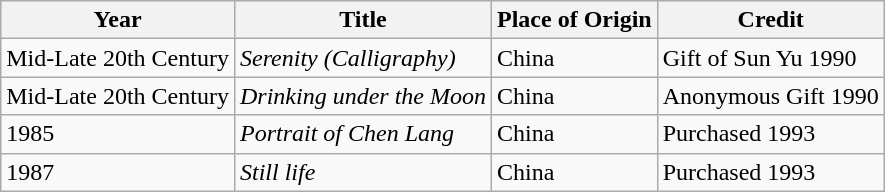<table class="wikitable">
<tr>
<th>Year</th>
<th>Title</th>
<th>Place of Origin</th>
<th>Credit</th>
</tr>
<tr>
<td>Mid-Late 20th Century</td>
<td><em>Serenity (Calligraphy)</em></td>
<td>China</td>
<td>Gift of Sun Yu 1990</td>
</tr>
<tr>
<td>Mid-Late 20th Century</td>
<td><em>Drinking under the Moon</em></td>
<td>China</td>
<td>Anonymous Gift 1990</td>
</tr>
<tr>
<td>1985</td>
<td><em>Portrait of Chen Lang</em></td>
<td>China</td>
<td>Purchased 1993</td>
</tr>
<tr>
<td>1987</td>
<td><em>Still life</em></td>
<td>China</td>
<td>Purchased 1993</td>
</tr>
</table>
